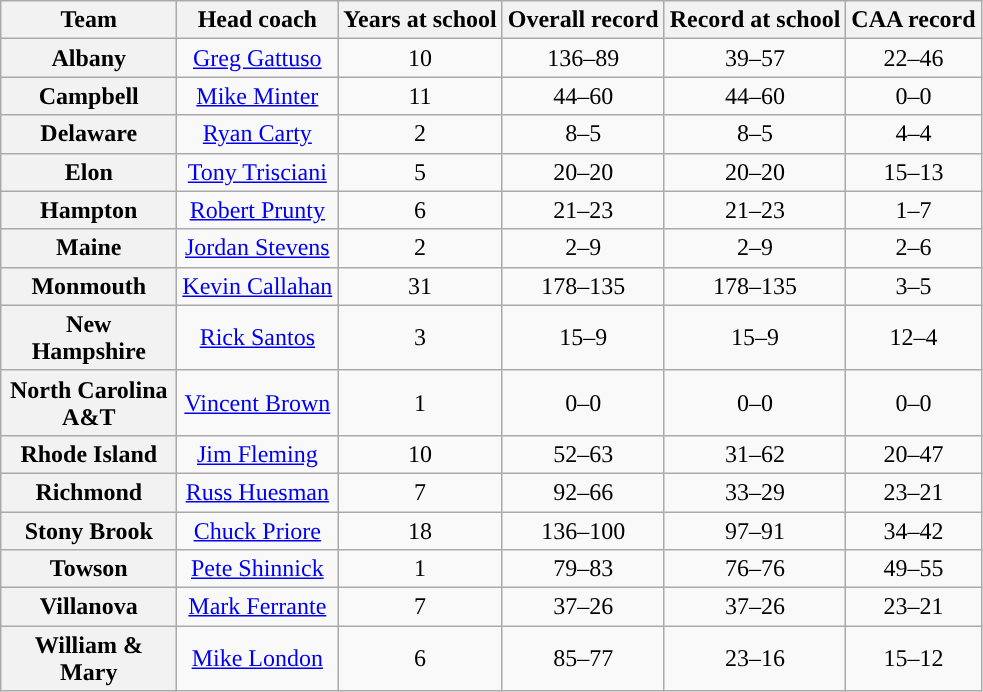<table class="wikitable sortable" style="text-align: center;">
<tr>
<th style="width:110px;">Team</th>
<th>Head coach</th>
<th>Years at school</th>
<th>Overall record</th>
<th>Record at school</th>
<th>CAA record</th>
</tr>
<tr>
<th>Albany</th>
<td><a href='#'>Greg Gattuso</a></td>
<td>10</td>
<td>136–89</td>
<td>39–57</td>
<td>22–46</td>
</tr>
<tr>
<th>Campbell</th>
<td><a href='#'>Mike Minter</a></td>
<td>11</td>
<td>44–60</td>
<td>44–60</td>
<td>0–0</td>
</tr>
<tr>
<th>Delaware</th>
<td><a href='#'>Ryan Carty</a></td>
<td>2</td>
<td>8–5</td>
<td>8–5</td>
<td>4–4</td>
</tr>
<tr>
<th>Elon</th>
<td><a href='#'>Tony Trisciani</a></td>
<td>5</td>
<td>20–20</td>
<td>20–20</td>
<td>15–13</td>
</tr>
<tr>
<th>Hampton</th>
<td><a href='#'>Robert Prunty</a></td>
<td>6</td>
<td>21–23</td>
<td>21–23</td>
<td>1–7</td>
</tr>
<tr>
<th>Maine</th>
<td><a href='#'>Jordan Stevens</a></td>
<td>2</td>
<td>2–9</td>
<td>2–9</td>
<td>2–6</td>
</tr>
<tr>
<th>Monmouth</th>
<td><a href='#'>Kevin Callahan</a></td>
<td>31</td>
<td>178–135</td>
<td>178–135</td>
<td>3–5</td>
</tr>
<tr>
<th>New Hampshire</th>
<td><a href='#'>Rick Santos</a></td>
<td>3</td>
<td>15–9</td>
<td>15–9</td>
<td>12–4</td>
</tr>
<tr>
<th>North Carolina A&T</th>
<td><a href='#'>Vincent Brown</a></td>
<td>1</td>
<td>0–0</td>
<td>0–0</td>
<td>0–0</td>
</tr>
<tr>
<th>Rhode Island</th>
<td><a href='#'>Jim Fleming</a></td>
<td>10</td>
<td>52–63</td>
<td>31–62</td>
<td>20–47</td>
</tr>
<tr>
<th>Richmond</th>
<td><a href='#'>Russ Huesman</a></td>
<td>7</td>
<td>92–66</td>
<td>33–29</td>
<td>23–21</td>
</tr>
<tr>
<th>Stony Brook</th>
<td><a href='#'>Chuck Priore</a></td>
<td>18</td>
<td>136–100</td>
<td>97–91</td>
<td>34–42</td>
</tr>
<tr>
<th>Towson</th>
<td><a href='#'>Pete Shinnick</a></td>
<td>1</td>
<td>79–83</td>
<td>76–76</td>
<td>49–55</td>
</tr>
<tr>
<th>Villanova</th>
<td><a href='#'>Mark Ferrante</a></td>
<td>7</td>
<td>37–26</td>
<td>37–26</td>
<td>23–21</td>
</tr>
<tr>
<th>William & Mary</th>
<td><a href='#'>Mike London</a></td>
<td>6</td>
<td>85–77</td>
<td>23–16</td>
<td>15–12</td>
</tr>
</table>
